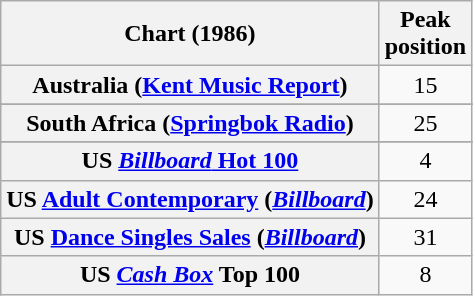<table class="wikitable sortable plainrowheaders" style="text-align:center">
<tr>
<th scope="col">Chart (1986)</th>
<th scope="col">Peak<br>position</th>
</tr>
<tr>
<th scope="row">Australia (<a href='#'>Kent Music Report</a>)</th>
<td>15</td>
</tr>
<tr>
</tr>
<tr>
</tr>
<tr>
<th scope="row">South Africa (<a href='#'>Springbok Radio</a>)</th>
<td>25</td>
</tr>
<tr>
</tr>
<tr>
<th scope="row">US <a href='#'><em>Billboard</em> Hot 100</a></th>
<td>4</td>
</tr>
<tr>
<th scope="row">US <a href='#'>Adult Contemporary</a> (<em><a href='#'>Billboard</a></em>)</th>
<td>24</td>
</tr>
<tr>
<th scope="row">US <a href='#'>Dance Singles Sales</a> (<em><a href='#'>Billboard</a></em>)</th>
<td>31</td>
</tr>
<tr>
<th scope="row">US <em><a href='#'>Cash Box</a></em> Top 100</th>
<td>8</td>
</tr>
</table>
